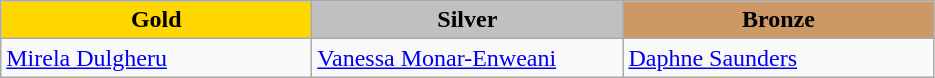<table class="wikitable" style="text-align:left">
<tr align="center">
<td width=200 bgcolor=gold><strong>Gold</strong></td>
<td width=200 bgcolor=silver><strong>Silver</strong></td>
<td width=200 bgcolor=CC9966><strong>Bronze</strong></td>
</tr>
<tr>
<td><a href='#'>Mirela Dulgheru</a><br><em></em></td>
<td><a href='#'>Vanessa Monar-Enweani</a><br><em></em></td>
<td><a href='#'>Daphne Saunders</a><br><em></em></td>
</tr>
</table>
